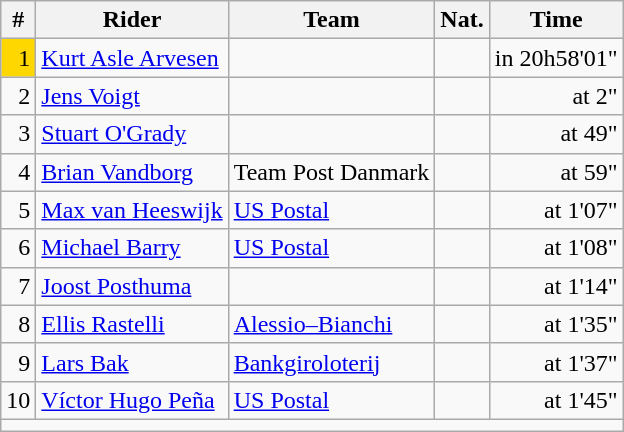<table class=wikitable>
<tr>
<th align=right>#</th>
<th>Rider</th>
<th>Team</th>
<th>Nat.</th>
<th align=right>Time</th>
</tr>
<tr>
<td align=right bgcolor=gold>1</td>
<td><a href='#'>Kurt Asle Arvesen</a></td>
<td></td>
<td></td>
<td align=right>in 20h58'01"</td>
</tr>
<tr>
<td align=right>2</td>
<td><a href='#'>Jens Voigt</a></td>
<td></td>
<td></td>
<td align=right>at 2"</td>
</tr>
<tr>
<td align=right>3</td>
<td><a href='#'>Stuart O'Grady</a></td>
<td></td>
<td></td>
<td align=right>at 49"</td>
</tr>
<tr>
<td align=right>4</td>
<td><a href='#'>Brian Vandborg</a></td>
<td>Team Post Danmark</td>
<td></td>
<td align=right>at 59"</td>
</tr>
<tr>
<td align=right>5</td>
<td><a href='#'>Max van Heeswijk</a></td>
<td><a href='#'>US Postal</a></td>
<td></td>
<td align=right>at 1'07"</td>
</tr>
<tr>
<td align=right>6</td>
<td><a href='#'>Michael Barry</a></td>
<td><a href='#'>US Postal</a></td>
<td></td>
<td align=right>at 1'08"</td>
</tr>
<tr>
<td align=right>7</td>
<td><a href='#'>Joost Posthuma</a></td>
<td></td>
<td></td>
<td align=right>at 1'14"</td>
</tr>
<tr>
<td align=right>8</td>
<td><a href='#'>Ellis Rastelli</a></td>
<td><a href='#'>Alessio–Bianchi</a></td>
<td></td>
<td align=right>at 1'35"</td>
</tr>
<tr>
<td align=right>9</td>
<td><a href='#'>Lars Bak</a></td>
<td><a href='#'>Bankgiroloterij</a></td>
<td></td>
<td align=right>at 1'37"</td>
</tr>
<tr>
<td align=right>10</td>
<td><a href='#'>Víctor Hugo Peña</a></td>
<td><a href='#'>US Postal</a></td>
<td></td>
<td align=right>at 1'45"</td>
</tr>
<tr>
<td align=right colspan=5></td>
</tr>
</table>
